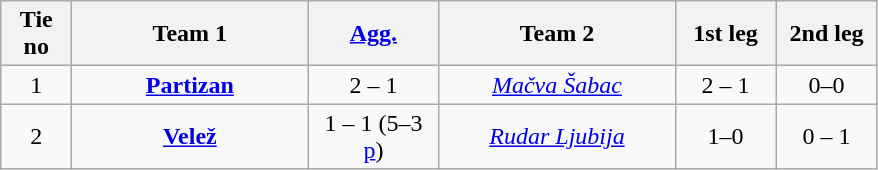<table class="wikitable" style="text-align: center">
<tr>
<th width=40>Tie no</th>
<th width=150>Team 1</th>
<th width=80><a href='#'>Agg.</a></th>
<th width=150>Team 2</th>
<th width=60>1st leg</th>
<th width=60>2nd leg</th>
</tr>
<tr>
<td>1</td>
<td><strong><a href='#'>Partizan</a></strong></td>
<td>2 – 1</td>
<td><em><a href='#'>Mačva Šabac</a></em></td>
<td>2 – 1</td>
<td>0–0</td>
</tr>
<tr>
<td>2</td>
<td><strong><a href='#'>Velež</a></strong></td>
<td>1 – 1 (5–3 <a href='#'>p</a>)</td>
<td><em><a href='#'>Rudar Ljubija</a></em></td>
<td>1–0</td>
<td>0 – 1</td>
</tr>
</table>
